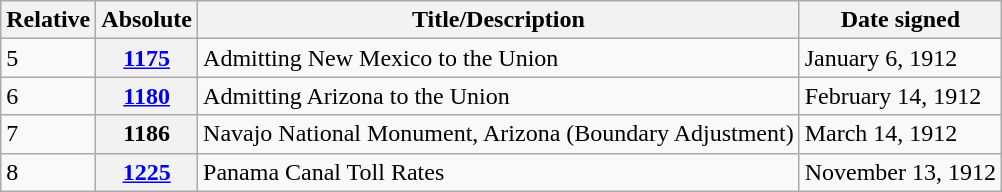<table class="wikitable">
<tr>
<th>Relative </th>
<th>Absolute </th>
<th>Title/Description</th>
<th>Date signed</th>
</tr>
<tr>
<td>5</td>
<th><a href='#'>1175</a></th>
<td>Admitting New Mexico to the Union</td>
<td>January 6, 1912</td>
</tr>
<tr>
<td>6</td>
<th><a href='#'>1180</a></th>
<td>Admitting Arizona to the Union</td>
<td>February 14, 1912</td>
</tr>
<tr>
<td>7</td>
<th>1186</th>
<td>Navajo National Monument, Arizona (Boundary Adjustment)</td>
<td>March 14, 1912</td>
</tr>
<tr>
<td>8</td>
<th><a href='#'>1225</a></th>
<td>Panama Canal Toll Rates</td>
<td>November 13, 1912</td>
</tr>
</table>
